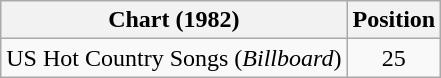<table class="wikitable">
<tr>
<th>Chart (1982)</th>
<th>Position</th>
</tr>
<tr>
<td>US Hot Country Songs (<em>Billboard</em>)</td>
<td align="center">25</td>
</tr>
</table>
